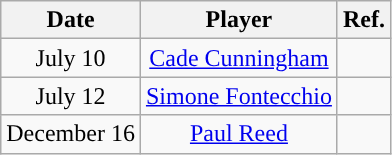<table class="wikitable sortable sortable" style="text-align: center">
<tr>
<th>Date</th>
<th>Player</th>
<th>Ref.</th>
</tr>
<tr>
<td>July 10</td>
<td><a href='#'>Cade Cunningham</a></td>
<td></td>
</tr>
<tr>
<td>July 12</td>
<td><a href='#'>Simone Fontecchio</a></td>
<td></td>
</tr>
<tr>
<td>December 16</td>
<td><a href='#'>Paul Reed</a></td>
<td></td>
</tr>
</table>
